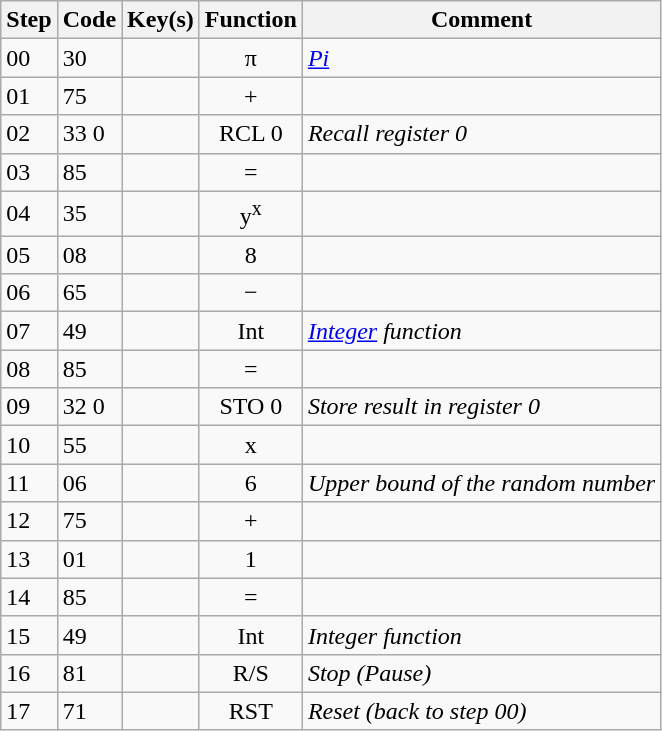<table class="wikitable">
<tr>
<th>Step</th>
<th>Code</th>
<th>Key(s)</th>
<th>Function</th>
<th>Comment</th>
</tr>
<tr>
<td>00</td>
<td>30</td>
<td align="center"> </td>
<td align="center">π</td>
<td><em><a href='#'>Pi</a></em></td>
</tr>
<tr>
<td>01</td>
<td>75</td>
<td align="center"></td>
<td align="center">+</td>
<td></td>
</tr>
<tr>
<td>02</td>
<td>33 0</td>
<td align="center"> </td>
<td align="center">RCL 0</td>
<td><em>Recall register 0</em></td>
</tr>
<tr>
<td>03</td>
<td>85</td>
<td align="center"></td>
<td align="center">=</td>
<td></td>
</tr>
<tr>
<td>04</td>
<td>35</td>
<td align="center"></td>
<td align="center">y<sup>x</sup></td>
<td></td>
</tr>
<tr>
<td>05</td>
<td>08</td>
<td align="center"></td>
<td align="center">8</td>
<td></td>
</tr>
<tr>
<td>06</td>
<td>65</td>
<td align="center"></td>
<td align="center">−</td>
<td></td>
</tr>
<tr>
<td>07</td>
<td>49</td>
<td align="center"> </td>
<td align="center">Int</td>
<td><em><a href='#'>Integer</a> function</em></td>
</tr>
<tr>
<td>08</td>
<td>85</td>
<td align="center"></td>
<td align="center">=</td>
<td></td>
</tr>
<tr>
<td>09</td>
<td>32 0</td>
<td align="center"> </td>
<td align="center">STO 0</td>
<td><em>Store result in register 0</em></td>
</tr>
<tr>
<td>10</td>
<td>55</td>
<td align="center"></td>
<td align="center">x</td>
<td></td>
</tr>
<tr>
<td>11</td>
<td>06</td>
<td align="center"></td>
<td align="center">6</td>
<td><em>Upper bound of the random number</em></td>
</tr>
<tr>
<td>12</td>
<td>75</td>
<td align="center"></td>
<td align="center">+</td>
<td></td>
</tr>
<tr>
<td>13</td>
<td>01</td>
<td align="center"></td>
<td align="center">1</td>
<td></td>
</tr>
<tr>
<td>14</td>
<td>85</td>
<td align="center"></td>
<td align="center">=</td>
<td></td>
</tr>
<tr>
<td>15</td>
<td>49</td>
<td align="center"> </td>
<td align="center">Int</td>
<td><em>Integer function</em></td>
</tr>
<tr>
<td>16</td>
<td>81</td>
<td align="center"></td>
<td align="center">R/S</td>
<td><em>Stop (Pause)</em></td>
</tr>
<tr>
<td>17</td>
<td>71</td>
<td align="center"></td>
<td align="center">RST</td>
<td><em>Reset (back to step 00)</em></td>
</tr>
</table>
